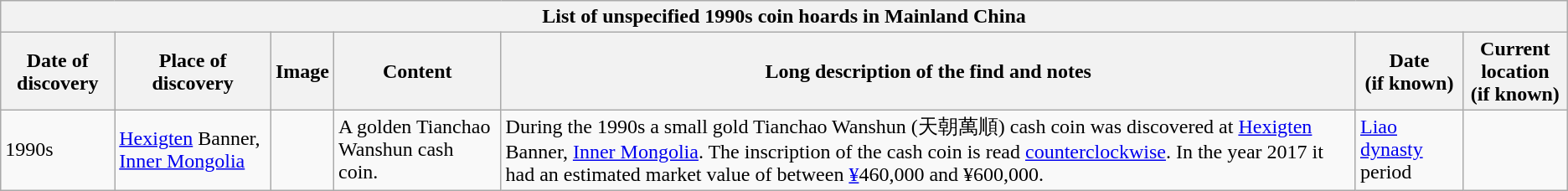<table class="wikitable" style="font-size: 100%">
<tr>
<th colspan=7>List of unspecified 1990s coin hoards in Mainland China</th>
</tr>
<tr>
<th>Date of discovery</th>
<th>Place of discovery</th>
<th>Image</th>
<th>Content</th>
<th>Long description of the find and notes</th>
<th>Date<br>(if known)</th>
<th>Current location<br>(if known)</th>
</tr>
<tr>
<td>1990s</td>
<td><a href='#'>Hexigten</a> Banner, <a href='#'>Inner Mongolia</a></td>
<td></td>
<td>A golden Tianchao Wanshun cash coin.</td>
<td>During the 1990s a small gold Tianchao Wanshun (天朝萬順) cash coin was discovered at <a href='#'>Hexigten</a> Banner, <a href='#'>Inner Mongolia</a>. The inscription of the cash coin is read <a href='#'>counterclockwise</a>. In the year 2017 it had an estimated market value of between <a href='#'>¥</a>460,000 and ¥600,000.</td>
<td><a href='#'>Liao dynasty</a> period</td>
<td></td>
</tr>
</table>
